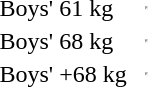<table>
<tr>
<td>Boys' 61 kg<br></td>
<td></td>
<td></td>
<td><hr></td>
</tr>
<tr>
<td>Boys' 68 kg<br></td>
<td></td>
<td></td>
<td><hr></td>
</tr>
<tr>
<td>Boys' +68 kg<br></td>
<td></td>
<td></td>
<td><hr></td>
</tr>
</table>
